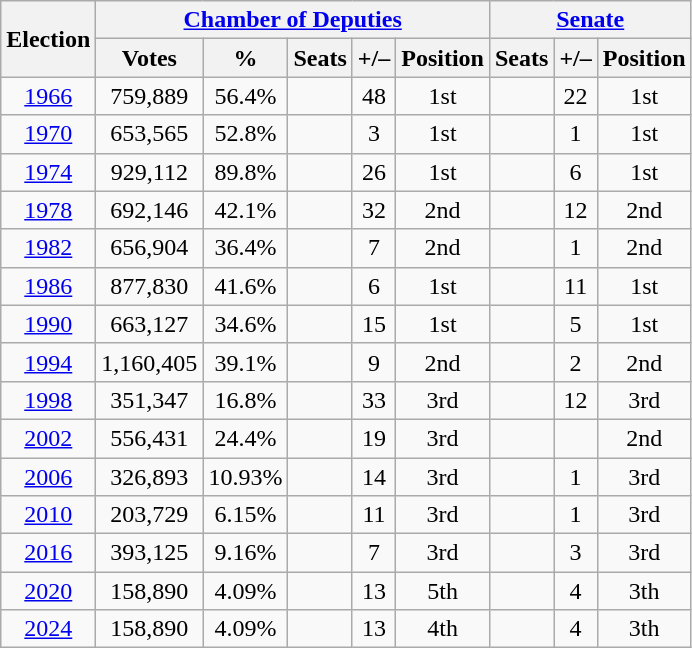<table class="wikitable" style="text-align:center">
<tr>
<th rowspan="2">Election</th>
<th colspan="5"><a href='#'>Chamber of Deputies</a></th>
<th colspan="3"><a href='#'>Senate</a></th>
</tr>
<tr>
<th>Votes</th>
<th>%</th>
<th>Seats</th>
<th>+/–</th>
<th>Position</th>
<th>Seats</th>
<th>+/–</th>
<th>Position</th>
</tr>
<tr>
<td><a href='#'>1966</a></td>
<td>759,889</td>
<td>56.4%</td>
<td></td>
<td> 48</td>
<td> 1st</td>
<td></td>
<td> 22</td>
<td> 1st</td>
</tr>
<tr>
<td><a href='#'>1970</a></td>
<td>653,565</td>
<td>52.8%</td>
<td></td>
<td> 3</td>
<td> 1st</td>
<td></td>
<td> 1</td>
<td> 1st</td>
</tr>
<tr>
<td><a href='#'>1974</a></td>
<td>929,112</td>
<td>89.8%<br></td>
<td></td>
<td> 26</td>
<td> 1st</td>
<td></td>
<td> 6</td>
<td> 1st</td>
</tr>
<tr>
<td><a href='#'>1978</a></td>
<td>692,146</td>
<td>42.1%</td>
<td></td>
<td> 32</td>
<td> 2nd</td>
<td></td>
<td> 12</td>
<td> 2nd</td>
</tr>
<tr>
<td><a href='#'>1982</a></td>
<td>656,904</td>
<td>36.4%</td>
<td></td>
<td> 7</td>
<td> 2nd</td>
<td></td>
<td> 1</td>
<td> 2nd</td>
</tr>
<tr>
<td><a href='#'>1986</a></td>
<td>877,830</td>
<td>41.6%<br></td>
<td></td>
<td> 6</td>
<td> 1st</td>
<td></td>
<td> 11</td>
<td> 1st</td>
</tr>
<tr>
<td><a href='#'>1990</a></td>
<td>663,127</td>
<td>34.6%</td>
<td></td>
<td> 15</td>
<td> 1st</td>
<td></td>
<td> 5</td>
<td> 1st</td>
</tr>
<tr>
<td><a href='#'>1994</a></td>
<td>1,160,405</td>
<td>39.1%<br></td>
<td></td>
<td> 9</td>
<td> 2nd</td>
<td></td>
<td> 2</td>
<td> 2nd</td>
</tr>
<tr>
<td><a href='#'>1998</a></td>
<td>351,347</td>
<td>16.8%<br></td>
<td></td>
<td> 33</td>
<td> 3rd</td>
<td></td>
<td> 12</td>
<td> 3rd</td>
</tr>
<tr>
<td><a href='#'>2002</a></td>
<td>556,431</td>
<td>24.4%<br></td>
<td></td>
<td> 19</td>
<td> 3rd</td>
<td></td>
<td></td>
<td> 2nd</td>
</tr>
<tr>
<td><a href='#'>2006</a></td>
<td>326,893</td>
<td>10.93%<br></td>
<td></td>
<td> 14</td>
<td> 3rd</td>
<td></td>
<td> 1</td>
<td> 3rd</td>
</tr>
<tr>
<td><a href='#'>2010</a></td>
<td>203,729</td>
<td>6.15%</td>
<td></td>
<td> 11</td>
<td> 3rd</td>
<td></td>
<td> 1</td>
<td> 3rd</td>
</tr>
<tr>
<td><a href='#'>2016</a></td>
<td>393,125</td>
<td>9.16%</td>
<td></td>
<td> 7</td>
<td> 3rd</td>
<td></td>
<td> 3</td>
<td> 3rd</td>
</tr>
<tr>
<td><a href='#'>2020</a></td>
<td>158,890</td>
<td>4.09%<br></td>
<td></td>
<td> 13</td>
<td> 5th</td>
<td></td>
<td> 4</td>
<td> 3th</td>
</tr>
<tr>
<td><a href='#'>2024</a></td>
<td>158,890</td>
<td>4.09%<br></td>
<td></td>
<td> 13</td>
<td> 4th</td>
<td></td>
<td> 4</td>
<td> 3th</td>
</tr>
</table>
